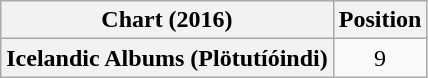<table class="wikitable plainrowheaders" style="text-align:center">
<tr>
<th scope="col">Chart (2016)</th>
<th scope="col">Position</th>
</tr>
<tr>
<th scope="row">Icelandic Albums (Plötutíóindi)</th>
<td>9</td>
</tr>
</table>
